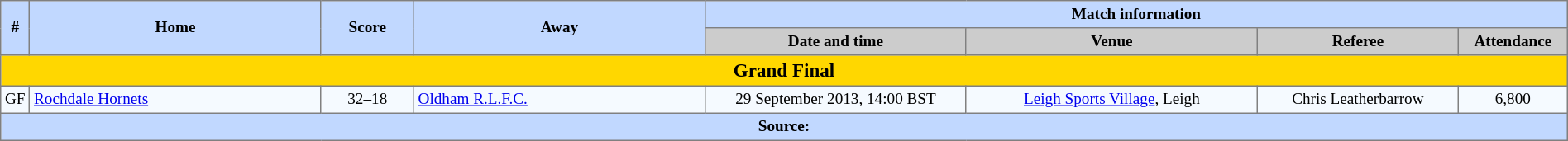<table border=1 style="border-collapse:collapse; font-size:80%; text-align:center;" cellpadding=3 cellspacing=0 width=100%>
<tr bgcolor=#C1D8FF>
<th rowspan=2>#</th>
<th rowspan=2 width=19%>Home</th>
<th rowspan=2 width=6%>Score</th>
<th rowspan=2 width=19%>Away</th>
<th colspan=6>Match information</th>
</tr>
<tr bgcolor=#CCCCCC>
<th width=17%>Date and time</th>
<th width=19%>Venue</th>
<th width=13%>Referee</th>
<th width=7%>Attendance</th>
</tr>
<tr>
<td style="background:gold;" align=center colspan=9><big><strong>Grand Final</strong></big></td>
</tr>
<tr bgcolor=#F5FAFF>
<td>GF</td>
<td align=left> <a href='#'>Rochdale Hornets</a></td>
<td>32–18</td>
<td align=left> <a href='#'>Oldham R.L.F.C.</a></td>
<td>29 September 2013, 14:00 BST</td>
<td><a href='#'>Leigh Sports Village</a>, Leigh</td>
<td>Chris Leatherbarrow</td>
<td>6,800</td>
</tr>
<tr bgcolor=#C1D8FF>
<th colspan=12>Source:</th>
</tr>
</table>
